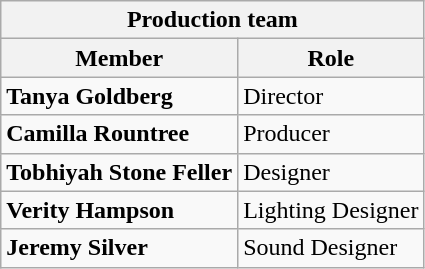<table class="wikitable">
<tr>
<th colspan="2"><strong>Production team</strong></th>
</tr>
<tr>
<th><strong>Member</strong></th>
<th><strong>Role</strong></th>
</tr>
<tr>
<td><strong>Tanya Goldberg</strong></td>
<td>Director</td>
</tr>
<tr>
<td><strong>Camilla Rountree</strong></td>
<td>Producer</td>
</tr>
<tr>
<td><strong>Tobhiyah Stone Feller</strong></td>
<td>Designer</td>
</tr>
<tr>
<td><strong>Verity Hampson</strong></td>
<td>Lighting Designer</td>
</tr>
<tr>
<td><strong>Jeremy Silver</strong></td>
<td>Sound Designer</td>
</tr>
</table>
